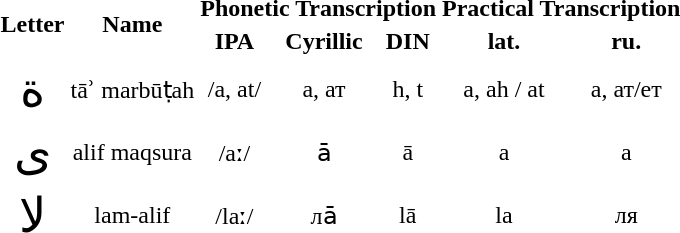<table class="standard" style="text-align: center;">
<tr class="bright">
<th rowspan=2>Letter</th>
<th rowspan=2>Name</th>
<th colspan=3>Phonetic Transcription</th>
<th colspan=2>Practical Transcription</th>
</tr>
<tr>
<th International Phonetic Alphabet>IPA</th>
<th>Cyrillic</th>
<th>DIN</th>
<th>lat.</th>
<th>ru.</th>
</tr>
<tr>
<td style="font-size:200%;">ﺓ</td>
<td>tāʾ marbūṭah</td>
<td>/a, at/</td>
<td>а, ат</td>
<td>h, t</td>
<td>a, ah / at</td>
<td>а, ат/ет</td>
</tr>
<tr>
<td style="font-size:200%;">ﻯ</td>
<td>alif maqsura</td>
<td>/aː/</td>
<td>а̄</td>
<td>ā</td>
<td>a</td>
<td>а</td>
</tr>
<tr>
<td style="font-size:200%;">ﻻ</td>
<td>lam-alif</td>
<td>/laː/</td>
<td>ла̄</td>
<td>lā</td>
<td>la</td>
<td>ля</td>
</tr>
</table>
